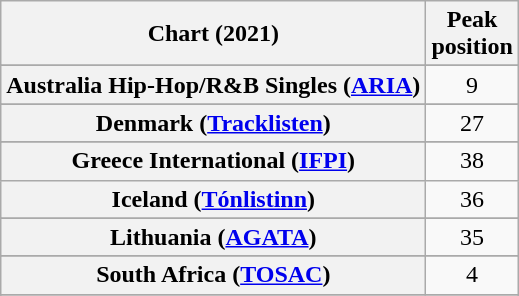<table class="wikitable sortable plainrowheaders" style="text-align:center">
<tr>
<th scope="col">Chart (2021)</th>
<th scope="col">Peak<br>position</th>
</tr>
<tr>
</tr>
<tr>
<th scope="row">Australia Hip-Hop/R&B Singles (<a href='#'>ARIA</a>)</th>
<td>9</td>
</tr>
<tr>
</tr>
<tr>
<th scope="row">Denmark (<a href='#'>Tracklisten</a>)</th>
<td>27</td>
</tr>
<tr>
</tr>
<tr>
</tr>
<tr>
<th scope="row">Greece International (<a href='#'>IFPI</a>)</th>
<td>38</td>
</tr>
<tr>
<th scope="row">Iceland (<a href='#'>Tónlistinn</a>)</th>
<td>36</td>
</tr>
<tr>
</tr>
<tr>
<th scope="row">Lithuania (<a href='#'>AGATA</a>)</th>
<td>35</td>
</tr>
<tr>
</tr>
<tr>
<th scope="row">South Africa (<a href='#'>TOSAC</a>)</th>
<td>4</td>
</tr>
<tr>
</tr>
<tr>
</tr>
<tr>
</tr>
<tr>
</tr>
</table>
